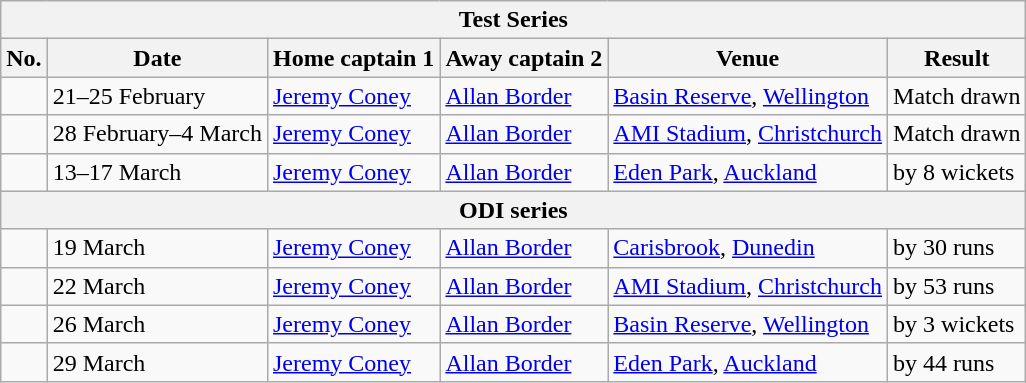<table class="wikitable">
<tr>
<th colspan="9">Test Series</th>
</tr>
<tr>
<th>No.</th>
<th>Date</th>
<th>Home captain 1</th>
<th>Away captain 2</th>
<th>Venue</th>
<th>Result</th>
</tr>
<tr>
<td></td>
<td>21–25 February</td>
<td><a href='#'>Jeremy Coney</a></td>
<td><a href='#'>Allan Border</a></td>
<td><a href='#'>Basin Reserve</a>, <a href='#'>Wellington</a></td>
<td>Match drawn</td>
</tr>
<tr>
<td></td>
<td>28 February–4 March</td>
<td><a href='#'>Jeremy Coney</a></td>
<td><a href='#'>Allan Border</a></td>
<td><a href='#'>AMI Stadium</a>, <a href='#'>Christchurch</a></td>
<td>Match drawn</td>
</tr>
<tr>
<td></td>
<td>13–17 March</td>
<td><a href='#'>Jeremy Coney</a></td>
<td><a href='#'>Allan Border</a></td>
<td><a href='#'>Eden Park</a>, <a href='#'>Auckland</a></td>
<td> by 8 wickets</td>
</tr>
<tr>
<th colspan="9">ODI series</th>
</tr>
<tr>
<td></td>
<td>19 March</td>
<td><a href='#'>Jeremy Coney</a></td>
<td><a href='#'>Allan Border</a></td>
<td><a href='#'>Carisbrook</a>, <a href='#'>Dunedin</a></td>
<td> by 30 runs</td>
</tr>
<tr>
<td></td>
<td>22 March</td>
<td><a href='#'>Jeremy Coney</a></td>
<td><a href='#'>Allan Border</a></td>
<td><a href='#'>AMI Stadium</a>, <a href='#'>Christchurch</a></td>
<td> by 53 runs</td>
</tr>
<tr>
<td></td>
<td>26 March</td>
<td><a href='#'>Jeremy Coney</a></td>
<td><a href='#'>Allan Border</a></td>
<td><a href='#'>Basin Reserve</a>, <a href='#'>Wellington</a></td>
<td> by 3 wickets</td>
</tr>
<tr>
<td></td>
<td>29 March</td>
<td><a href='#'>Jeremy Coney</a></td>
<td><a href='#'>Allan Border</a></td>
<td><a href='#'>Eden Park</a>, <a href='#'>Auckland</a></td>
<td> by 44 runs</td>
</tr>
</table>
